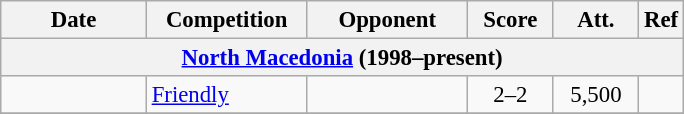<table class="sortable wikitable" style="font-size:95%;">
<tr>
<th width="90">Date</th>
<th width="100">Competition</th>
<th width="100">Opponent</th>
<th width="50">Score</th>
<th width="50">Att.</th>
<th width="20">Ref</th>
</tr>
<tr>
<th colspan="6"><a href='#'>North Macedonia</a> (1998–present)</th>
</tr>
<tr>
<td></td>
<td><a href='#'>Friendly</a></td>
<td></td>
<td align=center>2–2</td>
<td align=center>5,500</td>
<td></td>
</tr>
<tr>
</tr>
</table>
